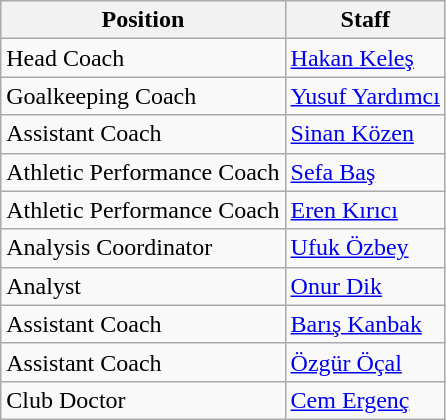<table class="wikitable">
<tr>
<th>Position</th>
<th>Staff</th>
</tr>
<tr>
<td>Head Coach</td>
<td> <a href='#'>Hakan Keleş</a></td>
</tr>
<tr>
<td>Goalkeeping Coach</td>
<td> <a href='#'>Yusuf Yardımcı</a></td>
</tr>
<tr>
<td>Assistant Coach</td>
<td> <a href='#'>Sinan Közen</a></td>
</tr>
<tr>
<td>Athletic Performance Coach</td>
<td> <a href='#'>Sefa Baş</a></td>
</tr>
<tr>
<td>Athletic Performance Coach</td>
<td> <a href='#'>Eren Kırıcı</a></td>
</tr>
<tr>
<td>Analysis Coordinator</td>
<td> <a href='#'>Ufuk Özbey</a></td>
</tr>
<tr>
<td>Analyst</td>
<td> <a href='#'>Onur Dik</a></td>
</tr>
<tr>
<td>Assistant Coach</td>
<td> <a href='#'>Barış Kanbak</a></td>
</tr>
<tr>
<td>Assistant Coach</td>
<td> <a href='#'>Özgür Öçal</a></td>
</tr>
<tr>
<td>Club Doctor</td>
<td> <a href='#'>Cem Ergenç</a></td>
</tr>
</table>
